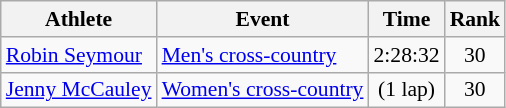<table class=wikitable style="font-size:90%">
<tr>
<th>Athlete</th>
<th>Event</th>
<th>Time</th>
<th>Rank</th>
</tr>
<tr align=center>
<td align=left><a href='#'>Robin Seymour</a></td>
<td align=left><a href='#'>Men's cross-country</a></td>
<td>2:28:32</td>
<td>30</td>
</tr>
<tr align=center>
<td align=left><a href='#'>Jenny McCauley</a></td>
<td align=left><a href='#'>Women's cross-country</a></td>
<td> (1 lap)</td>
<td>30</td>
</tr>
</table>
